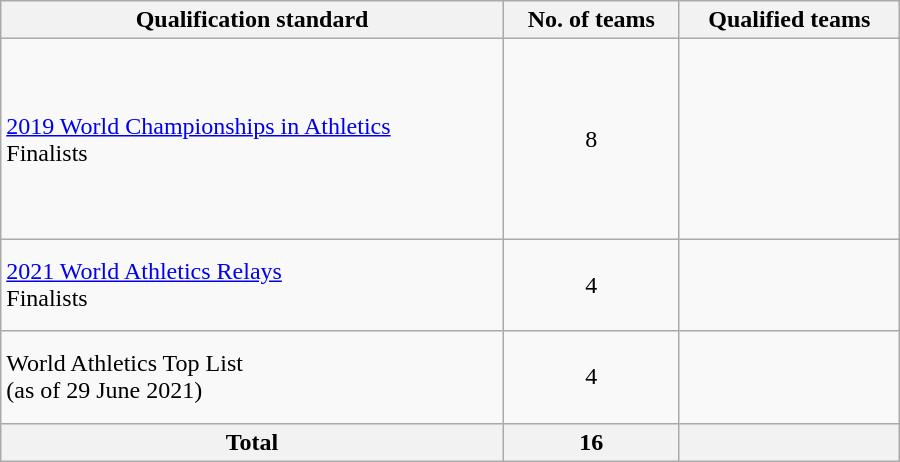<table class="wikitable" style="text-align:left; width:600px;">
<tr>
<th>Qualification standard</th>
<th>No. of teams</th>
<th>Qualified teams</th>
</tr>
<tr>
<td><a href='#'>2019 World Championships in Athletics</a><br>Finalists</td>
<td align=center>8</td>
<td><br><br><br><br><br><br><br></td>
</tr>
<tr>
<td><a href='#'>2021 World Athletics Relays</a><br>Finalists</td>
<td align=center>4</td>
<td><br><br><br></td>
</tr>
<tr>
<td>World Athletics Top List<br>(as of 29 June 2021)</td>
<td align=center>4</td>
<td><br><br><br></td>
</tr>
<tr>
<th>Total</th>
<th>16</th>
<th colspan=2></th>
</tr>
</table>
